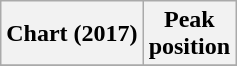<table class="wikitable sortable plainrowheaders">
<tr>
<th>Chart (2017)</th>
<th>Peak<br>position</th>
</tr>
<tr>
</tr>
</table>
